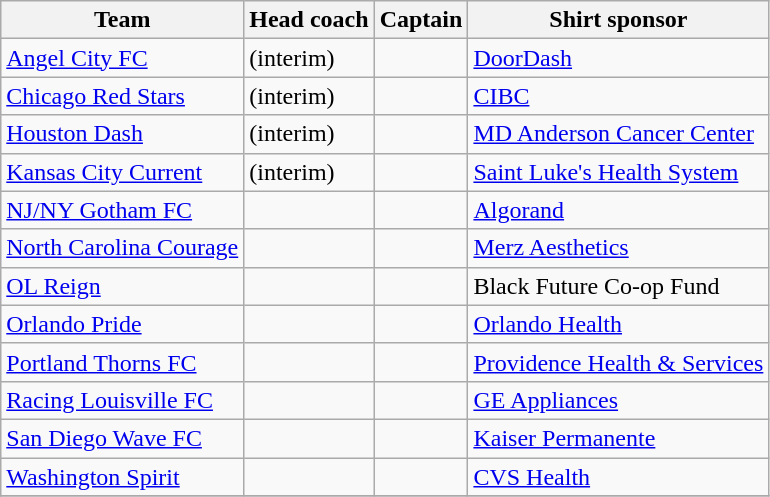<table class="wikitable sortable">
<tr>
<th scope="col">Team</th>
<th scope="col">Head coach</th>
<th scope="col">Captain</th>
<th scope="col">Shirt sponsor</th>
</tr>
<tr>
<td><a href='#'>Angel City FC</a></td>
<td>  (interim)</td>
<td> </td>
<td><a href='#'>DoorDash</a></td>
</tr>
<tr>
<td><a href='#'>Chicago Red Stars</a></td>
<td>  (interim)</td>
<td> </td>
<td><a href='#'>CIBC</a></td>
</tr>
<tr>
<td><a href='#'>Houston Dash</a></td>
<td>  (interim)</td>
<td> </td>
<td><a href='#'>MD Anderson Cancer Center</a></td>
</tr>
<tr>
<td><a href='#'>Kansas City Current</a></td>
<td>  (interim)</td>
<td> </td>
<td><a href='#'>Saint Luke's Health System</a></td>
</tr>
<tr>
<td><a href='#'>NJ/NY Gotham FC</a></td>
<td> </td>
<td> </td>
<td><a href='#'>Algorand</a></td>
</tr>
<tr>
<td><a href='#'>North Carolina Courage</a></td>
<td> </td>
<td> </td>
<td><a href='#'>Merz Aesthetics</a></td>
</tr>
<tr>
<td><a href='#'>OL Reign</a></td>
<td> </td>
<td> </td>
<td>Black Future Co-op Fund</td>
</tr>
<tr>
<td><a href='#'>Orlando Pride</a></td>
<td> </td>
<td> </td>
<td><a href='#'>Orlando Health</a></td>
</tr>
<tr>
<td><a href='#'>Portland Thorns FC</a></td>
<td> </td>
<td> </td>
<td><a href='#'>Providence Health & Services</a></td>
</tr>
<tr>
<td><a href='#'>Racing Louisville FC</a></td>
<td> </td>
<td> </td>
<td><a href='#'>GE Appliances</a></td>
</tr>
<tr>
<td><a href='#'>San Diego Wave FC</a></td>
<td> </td>
<td> </td>
<td><a href='#'>Kaiser Permanente</a></td>
</tr>
<tr>
<td><a href='#'>Washington Spirit</a></td>
<td> </td>
<td> </td>
<td><a href='#'>CVS Health</a></td>
</tr>
<tr>
</tr>
</table>
